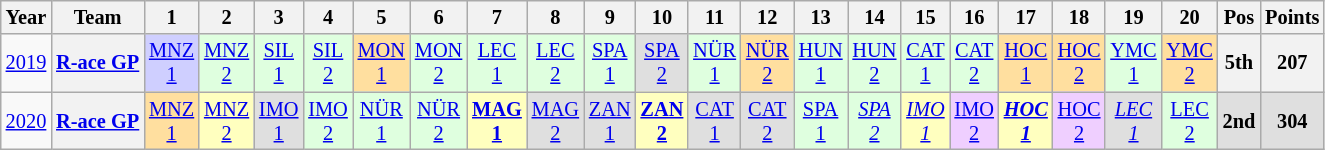<table class="wikitable" style="text-align:center; font-size:85%">
<tr>
<th>Year</th>
<th>Team</th>
<th>1</th>
<th>2</th>
<th>3</th>
<th>4</th>
<th>5</th>
<th>6</th>
<th>7</th>
<th>8</th>
<th>9</th>
<th>10</th>
<th>11</th>
<th>12</th>
<th>13</th>
<th>14</th>
<th>15</th>
<th>16</th>
<th>17</th>
<th>18</th>
<th>19</th>
<th>20</th>
<th>Pos</th>
<th>Points</th>
</tr>
<tr>
<td><a href='#'>2019</a></td>
<th nowrap><a href='#'>R-ace GP</a></th>
<td style="background:#CFCFFF;"><a href='#'>MNZ<br>1</a><br></td>
<td style="background:#DFFFDF;"><a href='#'>MNZ<br>2</a><br></td>
<td style="background:#DFFFDF;"><a href='#'>SIL<br>1</a><br></td>
<td style="background:#DFFFDF;"><a href='#'>SIL<br>2</a><br></td>
<td style="background:#FFDF9F;"><a href='#'>MON<br>1</a><br></td>
<td style="background:#DFFFDF;"><a href='#'>MON<br>2</a><br></td>
<td style="background:#DFFFDF;"><a href='#'>LEC<br>1</a><br></td>
<td style="background:#DFFFDF;"><a href='#'>LEC<br>2</a><br></td>
<td style="background:#DFFFDF;"><a href='#'>SPA<br>1</a><br></td>
<td style="background:#DFDFDF;"><a href='#'>SPA<br>2</a><br></td>
<td style="background:#DFFFDF;"><a href='#'>NÜR<br>1</a><br></td>
<td style="background:#FFDF9F;"><a href='#'>NÜR<br>2</a><br></td>
<td style="background:#DFFFDF;"><a href='#'>HUN<br>1</a><br></td>
<td style="background:#DFFFDF;"><a href='#'>HUN<br>2</a><br></td>
<td style="background:#DFFFDF;"><a href='#'>CAT<br>1</a><br></td>
<td style="background:#DFFFDF;"><a href='#'>CAT<br>2</a><br></td>
<td style="background:#FFDF9F;"><a href='#'>HOC<br>1</a><br></td>
<td style="background:#FFDF9F;"><a href='#'>HOC<br>2</a><br></td>
<td style="background:#DFFFDF;"><a href='#'>YMC<br>1</a><br></td>
<td style="background:#FFDF9F;"><a href='#'>YMC<br>2</a><br></td>
<th>5th</th>
<th>207</th>
</tr>
<tr>
<td><a href='#'>2020</a></td>
<th nowrap><a href='#'>R-ace GP</a></th>
<td style="background:#FFDF9F;"><a href='#'>MNZ<br>1</a><br></td>
<td style="background:#FFFFBF;"><a href='#'>MNZ<br>2</a><br></td>
<td style="background:#DFDFDF;"><a href='#'>IMO<br>1</a><br></td>
<td style="background:#DFFFDF;"><a href='#'>IMO<br>2</a><br></td>
<td style="background:#DFFFDF;"><a href='#'>NÜR<br>1</a><br></td>
<td style="background:#DFFFDF;"><a href='#'>NÜR<br>2</a><br></td>
<td style="background:#FFFFBF;"><strong><a href='#'>MAG<br>1</a></strong><br></td>
<td style="background:#DFDFDF;"><a href='#'>MAG<br>2</a><br></td>
<td style="background:#DFDFDF;"><a href='#'>ZAN<br>1</a><br></td>
<td style="background:#FFFFBF;"><strong><a href='#'>ZAN<br>2</a></strong><br></td>
<td style="background:#DFDFDF;"><a href='#'>CAT<br>1</a><br></td>
<td style="background:#DFDFDF;"><a href='#'>CAT<br>2</a><br></td>
<td style="background:#DFFFDF;"><a href='#'>SPA<br>1</a><br></td>
<td style="background:#DFFFDF;"><em><a href='#'>SPA<br>2</a></em><br></td>
<td style="background:#FFFFBF;"><em><a href='#'>IMO<br>1</a></em><br></td>
<td style="background:#EFCFFF;"><a href='#'>IMO<br>2</a><br></td>
<td style="background:#FFFFBF;"><strong><em><a href='#'>HOC<br>1</a></em></strong><br></td>
<td style="background:#EFCFFF;"><a href='#'>HOC<br>2</a><br></td>
<td style="background:#DFDFDF;"><em><a href='#'>LEC<br>1</a></em><br></td>
<td style="background:#DFFFDF;"><a href='#'>LEC<br>2</a><br></td>
<th style="background:#DFDFDF;">2nd</th>
<th style="background:#DFDFDF;">304</th>
</tr>
</table>
